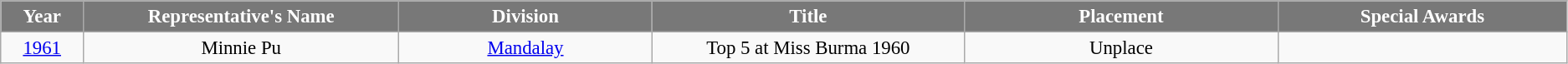<table class="wikitable sortable" style="font-size: 95%; text-align:center">
<tr>
<th width="60" style="background-color:#787878;color:#FFFFFF;">Year</th>
<th width="250" style="background-color:#787878;color:#FFFFFF;">Representative's Name</th>
<th width="200" style="background-color:#787878;color:#FFFFFF;">Division</th>
<th width="250" style="background-color:#787878;color:#FFFFFF;">Title</th>
<th width="250" style="background-color:#787878;color:#FFFFFF;">Placement</th>
<th width="230" style="background-color:#787878;color:#FFFFFF;">Special Awards</th>
</tr>
<tr>
<td><a href='#'>1961</a></td>
<td>Minnie Pu</td>
<td> <a href='#'>Mandalay</a></td>
<td>Top 5 at Miss Burma 1960</td>
<td>Unplace</td>
<td></td>
</tr>
</table>
